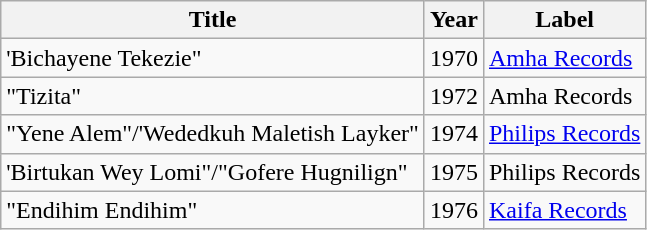<table class="wikitable">
<tr>
<th>Title</th>
<th>Year</th>
<th>Label</th>
</tr>
<tr>
<td>'Bichayene Tekezie"</td>
<td>1970</td>
<td><a href='#'>Amha Records</a></td>
</tr>
<tr>
<td>"Tizita"</td>
<td>1972</td>
<td>Amha Records</td>
</tr>
<tr>
<td>"Yene Alem"/'Wededkuh Maletish Layker"</td>
<td>1974</td>
<td><a href='#'>Philips Records</a></td>
</tr>
<tr>
<td>'Birtukan Wey Lomi"/"Gofere Hugnilign"</td>
<td>1975</td>
<td>Philips Records</td>
</tr>
<tr>
<td>"Endihim Endihim"</td>
<td>1976</td>
<td><a href='#'>Kaifa Records</a></td>
</tr>
</table>
